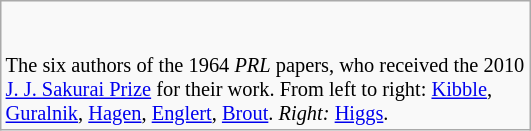<table class="wikitable" style="float:right; margin:0 0 1em 1em; font-size:85%; width:354px;">
<tr>
<td><br><br>The six authors of the 1964 <em>PRL</em> papers, who received the 2010 <a href='#'>J. J. Sakurai Prize</a> for their work. From left to right: <a href='#'>Kibble</a>, <a href='#'>Guralnik</a>, <a href='#'>Hagen</a>, <a href='#'>Englert</a>, <a href='#'>Brout</a>. <em>Right:</em> <a href='#'>Higgs</a>.</td>
</tr>
</table>
